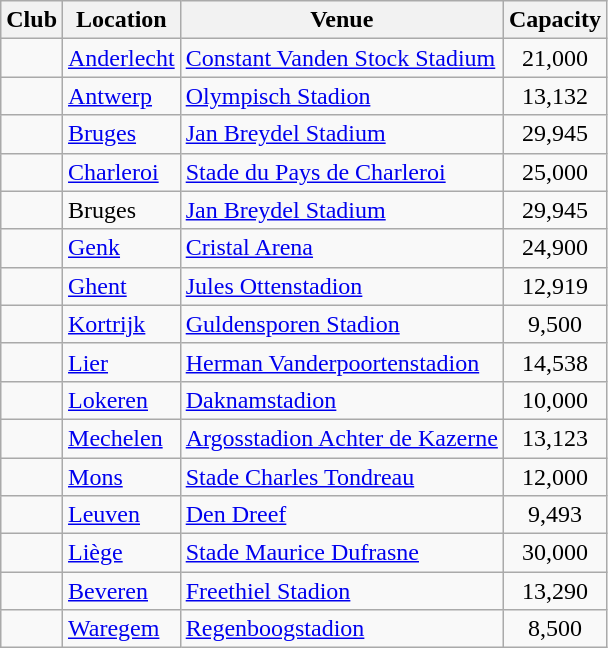<table class="wikitable sortable">
<tr>
<th>Club</th>
<th>Location</th>
<th>Venue</th>
<th>Capacity </th>
</tr>
<tr>
<td></td>
<td><a href='#'>Anderlecht</a></td>
<td><a href='#'>Constant Vanden Stock Stadium</a></td>
<td style="text-align:center;">21,000</td>
</tr>
<tr>
<td></td>
<td><a href='#'>Antwerp</a></td>
<td><a href='#'>Olympisch Stadion</a></td>
<td style="text-align:center;">13,132</td>
</tr>
<tr>
<td></td>
<td><a href='#'>Bruges</a></td>
<td><a href='#'>Jan Breydel Stadium</a></td>
<td style="text-align:center;">29,945</td>
</tr>
<tr>
<td></td>
<td><a href='#'>Charleroi</a></td>
<td><a href='#'>Stade du Pays de Charleroi</a></td>
<td style="text-align:center;">25,000</td>
</tr>
<tr>
<td></td>
<td>Bruges</td>
<td><a href='#'>Jan Breydel Stadium</a></td>
<td style="text-align:center;">29,945</td>
</tr>
<tr>
<td></td>
<td><a href='#'>Genk</a></td>
<td><a href='#'>Cristal Arena</a></td>
<td style="text-align:center;">24,900</td>
</tr>
<tr>
<td></td>
<td><a href='#'>Ghent</a></td>
<td><a href='#'>Jules Ottenstadion</a></td>
<td style="text-align:center;">12,919</td>
</tr>
<tr>
<td></td>
<td><a href='#'>Kortrijk</a></td>
<td><a href='#'>Guldensporen Stadion</a></td>
<td style="text-align:center;">9,500</td>
</tr>
<tr>
<td></td>
<td><a href='#'>Lier</a></td>
<td><a href='#'>Herman Vanderpoortenstadion</a></td>
<td style="text-align:center;">14,538</td>
</tr>
<tr>
<td></td>
<td><a href='#'>Lokeren</a></td>
<td><a href='#'>Daknamstadion</a></td>
<td style="text-align:center;">10,000</td>
</tr>
<tr>
<td></td>
<td><a href='#'>Mechelen</a></td>
<td><a href='#'>Argosstadion Achter de Kazerne</a></td>
<td style="text-align:center;">13,123</td>
</tr>
<tr>
<td></td>
<td><a href='#'>Mons</a></td>
<td><a href='#'>Stade Charles Tondreau</a></td>
<td style="text-align:center">12,000</td>
</tr>
<tr>
<td></td>
<td><a href='#'>Leuven</a></td>
<td><a href='#'>Den Dreef</a></td>
<td style="text-align:center;">9,493</td>
</tr>
<tr>
<td></td>
<td><a href='#'>Liège</a></td>
<td><a href='#'>Stade Maurice Dufrasne</a></td>
<td style="text-align:center;">30,000</td>
</tr>
<tr>
<td></td>
<td><a href='#'>Beveren</a></td>
<td><a href='#'>Freethiel Stadion</a></td>
<td style="text-align:center;">13,290</td>
</tr>
<tr>
<td></td>
<td><a href='#'>Waregem</a></td>
<td><a href='#'>Regenboogstadion</a></td>
<td style="text-align:center;">8,500</td>
</tr>
</table>
